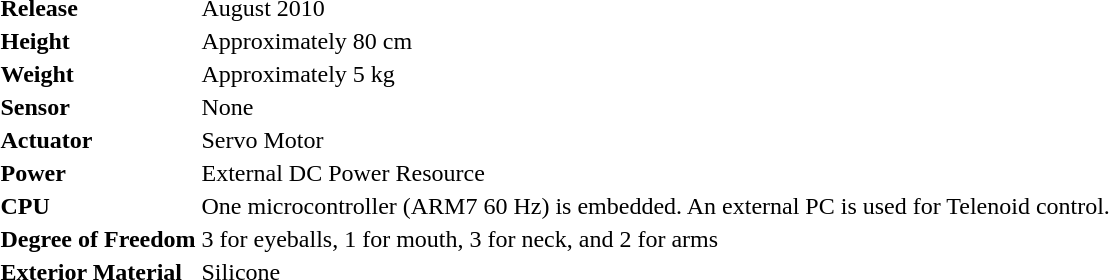<table class="Features of the Telenoid R1">
<tr>
</tr>
<tr>
<td><strong>Release</strong></td>
<td>August 2010</td>
</tr>
<tr>
<td><strong>Height</strong></td>
<td>Approximately 80 cm</td>
</tr>
<tr>
<td><strong>Weight</strong></td>
<td>Approximately 5 kg</td>
</tr>
<tr>
<td><strong>Sensor</strong></td>
<td>None</td>
</tr>
<tr>
<td><strong>Actuator</strong></td>
<td>Servo Motor</td>
</tr>
<tr>
<td><strong>Power</strong></td>
<td>External DC Power Resource</td>
</tr>
<tr>
<td><strong>CPU</strong></td>
<td>One microcontroller (ARM7 60 Hz) is embedded. An external PC is used for Telenoid control.</td>
</tr>
<tr>
<td><strong>Degree of Freedom</strong></td>
<td>3 for eyeballs, 1 for mouth, 3 for neck, and 2 for arms</td>
</tr>
<tr>
<td><strong>Exterior Material</strong></td>
<td>Silicone <br></td>
</tr>
</table>
